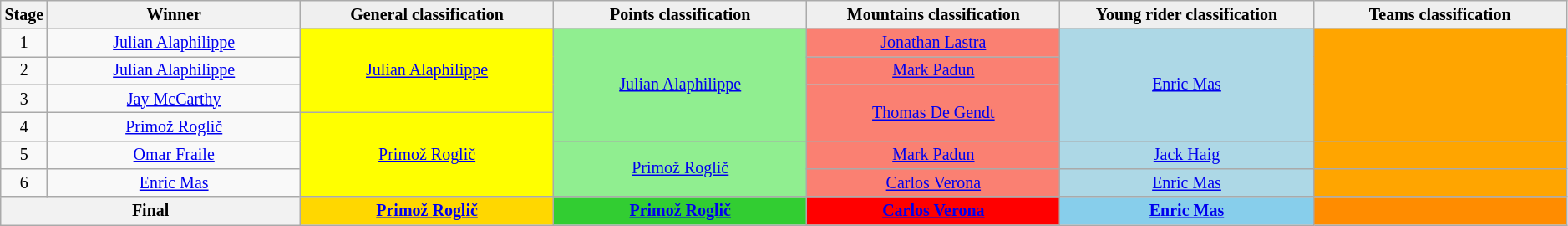<table class="wikitable" style="text-align: center; font-size:smaller;">
<tr>
<th style="width:1%;">Stage</th>
<th style="width:16.5%;">Winner</th>
<th style="background:#efefef; width:16.5%;">General classification<br></th>
<th style="background:#efefef; width:16.5%;">Points classification<br></th>
<th style="background:#efefef; width:16.5%;">Mountains classification<br></th>
<th style="background:#efefef; width:16.5%;">Young rider classification<br></th>
<th style="background:#efefef; width:16.5%;">Teams classification</th>
</tr>
<tr>
<td>1</td>
<td><a href='#'>Julian Alaphilippe</a></td>
<td style="background-color:yellow;" rowspan="3"><a href='#'>Julian Alaphilippe</a></td>
<td style="background:lightgreen;" rowspan="4"><a href='#'>Julian Alaphilippe</a></td>
<td style="background-color:salmon;"><a href='#'>Jonathan Lastra</a></td>
<td style="background-color:lightblue;" rowspan="4"><a href='#'>Enric Mas</a></td>
<td style="background:orange;" rowspan="4"></td>
</tr>
<tr>
<td>2</td>
<td><a href='#'>Julian Alaphilippe</a></td>
<td style="background-color:salmon;"><a href='#'>Mark Padun</a></td>
</tr>
<tr>
<td>3</td>
<td><a href='#'>Jay McCarthy</a></td>
<td style="background-color:salmon;" rowspan="2"><a href='#'>Thomas De Gendt</a></td>
</tr>
<tr>
<td>4</td>
<td><a href='#'>Primož Roglič</a></td>
<td style="background-color:yellow;" rowspan=3><a href='#'>Primož Roglič</a></td>
</tr>
<tr>
<td>5</td>
<td><a href='#'>Omar Fraile</a></td>
<td style="background:lightgreen;" rowspan=2><a href='#'>Primož Roglič</a></td>
<td style="background-color:salmon;"><a href='#'>Mark Padun</a></td>
<td style="background-color:lightblue;"><a href='#'>Jack Haig</a></td>
<td style="background:orange;"></td>
</tr>
<tr>
<td>6</td>
<td><a href='#'>Enric Mas</a></td>
<td style="background-color:salmon;"><a href='#'>Carlos Verona</a></td>
<td style="background-color:lightblue;"><a href='#'>Enric Mas</a></td>
<td style="background:orange;"></td>
</tr>
<tr>
<th colspan=2>Final</th>
<th style="background-color:gold;"><a href='#'>Primož Roglič</a></th>
<th style="background:limegreen;"><a href='#'>Primož Roglič</a></th>
<th style="background-color:red;"><a href='#'>Carlos Verona</a></th>
<th style="background-color:skyblue;"><a href='#'>Enric Mas</a></th>
<th style="background:#FF8C00;"></th>
</tr>
</table>
